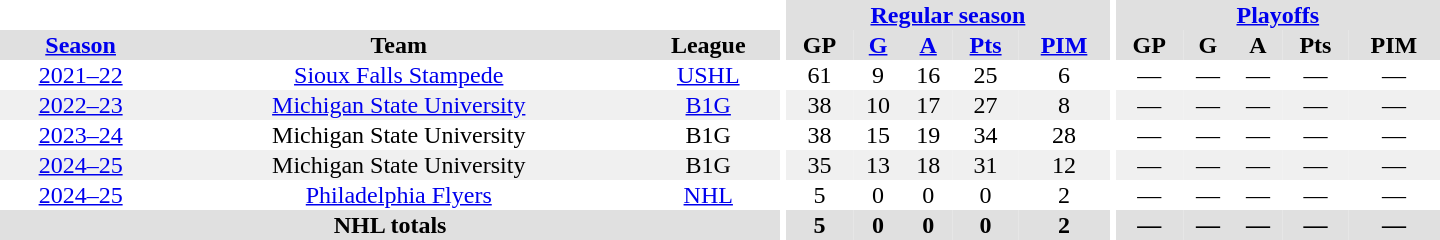<table border="0" cellpadding="1" cellspacing="0" style="text-align:center; width:60em">
<tr bgcolor="#e0e0e0">
<th colspan="3" bgcolor="#ffffff"></th>
<th rowspan="100" bgcolor="#ffffff"></th>
<th colspan="5"><a href='#'>Regular season</a></th>
<th rowspan="100" bgcolor="#ffffff"></th>
<th colspan="5"><a href='#'>Playoffs</a></th>
</tr>
<tr bgcolor="#e0e0e0">
<th><a href='#'>Season</a></th>
<th>Team</th>
<th>League</th>
<th>GP</th>
<th><a href='#'>G</a></th>
<th><a href='#'>A</a></th>
<th><a href='#'>Pts</a></th>
<th><a href='#'>PIM</a></th>
<th>GP</th>
<th>G</th>
<th>A</th>
<th>Pts</th>
<th>PIM</th>
</tr>
<tr>
<td><a href='#'>2021–22</a></td>
<td><a href='#'>Sioux Falls Stampede</a></td>
<td><a href='#'>USHL</a></td>
<td>61</td>
<td>9</td>
<td>16</td>
<td>25</td>
<td>6</td>
<td>—</td>
<td>—</td>
<td>—</td>
<td>—</td>
<td>—</td>
</tr>
<tr bgcolor="#f0f0f0">
<td><a href='#'>2022–23</a></td>
<td><a href='#'>Michigan State University</a></td>
<td><a href='#'>B1G</a></td>
<td>38</td>
<td>10</td>
<td>17</td>
<td>27</td>
<td>8</td>
<td>—</td>
<td>—</td>
<td>—</td>
<td>—</td>
<td>—</td>
</tr>
<tr>
<td><a href='#'>2023–24</a></td>
<td>Michigan State University</td>
<td>B1G</td>
<td>38</td>
<td>15</td>
<td>19</td>
<td>34</td>
<td>28</td>
<td>—</td>
<td>—</td>
<td>—</td>
<td>—</td>
<td>—</td>
</tr>
<tr bgcolor="#f0f0f0">
<td><a href='#'>2024–25</a></td>
<td>Michigan State University</td>
<td>B1G</td>
<td>35</td>
<td>13</td>
<td>18</td>
<td>31</td>
<td>12</td>
<td>—</td>
<td>—</td>
<td>—</td>
<td>—</td>
<td>—</td>
</tr>
<tr>
<td><a href='#'>2024–25</a></td>
<td><a href='#'>Philadelphia Flyers</a></td>
<td><a href='#'>NHL</a></td>
<td>5</td>
<td>0</td>
<td>0</td>
<td>0</td>
<td>2</td>
<td>—</td>
<td>—</td>
<td>—</td>
<td>—</td>
<td>—</td>
</tr>
<tr bgcolor="#e0e0e0">
<th colspan="3">NHL totals</th>
<th>5</th>
<th>0</th>
<th>0</th>
<th>0</th>
<th>2</th>
<th>—</th>
<th>—</th>
<th>—</th>
<th>—</th>
<th>—</th>
</tr>
</table>
